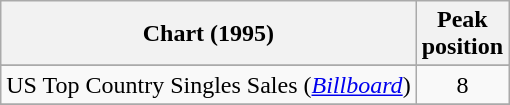<table class="wikitable sortable">
<tr>
<th align="left">Chart (1995)</th>
<th align="center">Peak<br>position</th>
</tr>
<tr>
</tr>
<tr>
</tr>
<tr>
</tr>
<tr>
<td scope="row">US Top Country Singles Sales (<em><a href='#'>Billboard</a></em>)<br></td>
<td align="center">8</td>
</tr>
<tr>
</tr>
</table>
